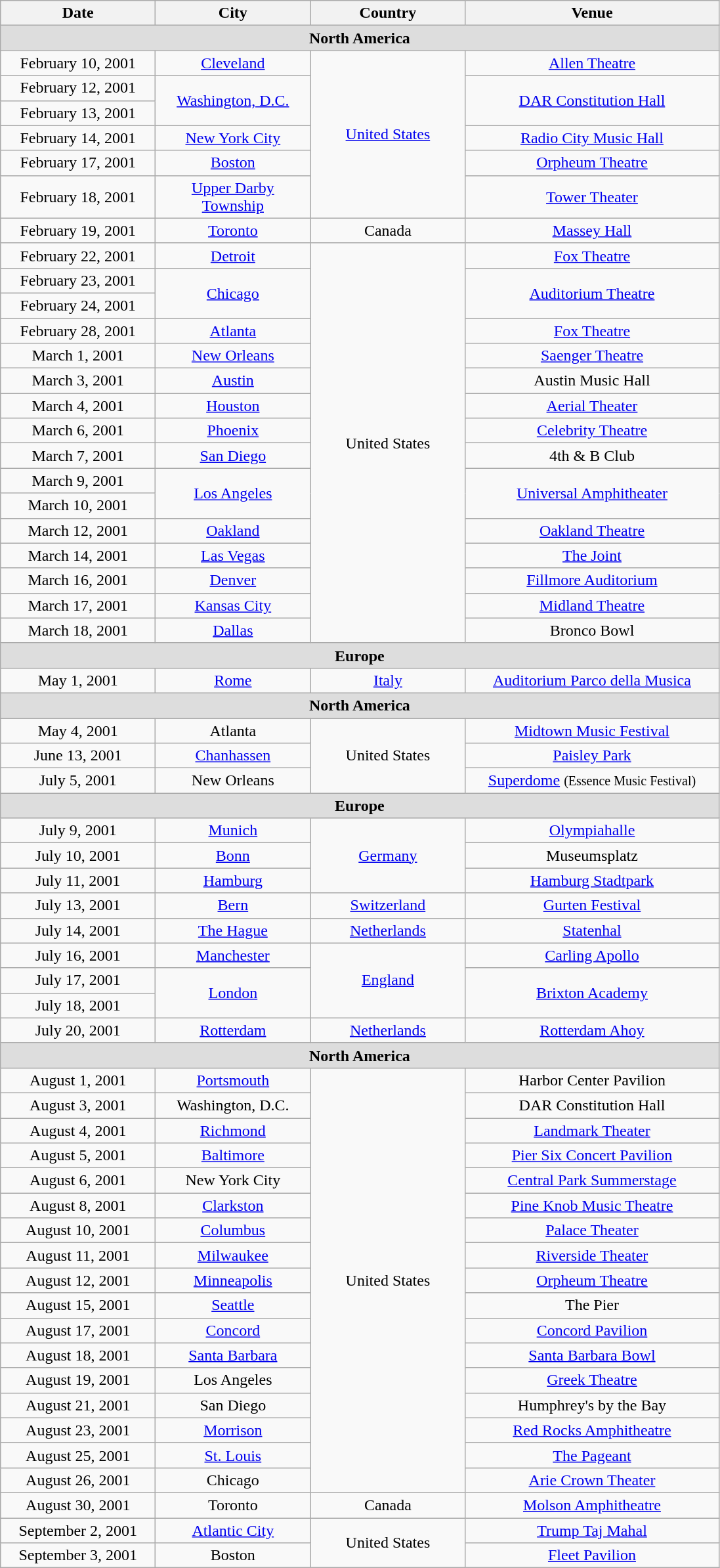<table class="wikitable" style="text-align:center;">
<tr>
<th width="150">Date</th>
<th width="150">City</th>
<th width="150">Country</th>
<th width="250">Venue</th>
</tr>
<tr bgcolor="#DDDDDD">
<td colspan=4><strong>North America</strong></td>
</tr>
<tr>
<td>February 10, 2001</td>
<td><a href='#'>Cleveland</a></td>
<td rowspan="6"><a href='#'>United States</a></td>
<td><a href='#'>Allen Theatre</a></td>
</tr>
<tr>
<td>February 12, 2001</td>
<td rowspan="2"><a href='#'>Washington, D.C.</a></td>
<td rowspan="2"><a href='#'>DAR Constitution Hall</a></td>
</tr>
<tr>
<td>February 13, 2001</td>
</tr>
<tr>
<td>February 14, 2001</td>
<td><a href='#'>New York City</a></td>
<td><a href='#'>Radio City Music Hall</a></td>
</tr>
<tr>
<td>February 17, 2001</td>
<td><a href='#'>Boston</a></td>
<td><a href='#'>Orpheum Theatre</a></td>
</tr>
<tr>
<td>February 18, 2001</td>
<td><a href='#'>Upper Darby Township</a></td>
<td><a href='#'>Tower Theater</a></td>
</tr>
<tr>
<td>February 19, 2001</td>
<td><a href='#'>Toronto</a></td>
<td>Canada</td>
<td><a href='#'>Massey Hall</a></td>
</tr>
<tr>
<td>February 22, 2001</td>
<td><a href='#'>Detroit</a></td>
<td rowspan="16">United States</td>
<td><a href='#'>Fox Theatre</a></td>
</tr>
<tr>
<td>February 23, 2001</td>
<td rowspan="2"><a href='#'>Chicago</a></td>
<td rowspan="2"><a href='#'>Auditorium Theatre</a></td>
</tr>
<tr>
<td>February 24, 2001</td>
</tr>
<tr>
<td>February 28, 2001</td>
<td><a href='#'>Atlanta</a></td>
<td><a href='#'>Fox Theatre</a></td>
</tr>
<tr>
<td>March 1, 2001</td>
<td><a href='#'>New Orleans</a></td>
<td><a href='#'>Saenger Theatre</a></td>
</tr>
<tr>
<td>March 3, 2001</td>
<td><a href='#'>Austin</a></td>
<td>Austin Music Hall</td>
</tr>
<tr>
<td>March 4, 2001</td>
<td><a href='#'>Houston</a></td>
<td><a href='#'>Aerial Theater</a></td>
</tr>
<tr>
<td>March 6, 2001</td>
<td><a href='#'>Phoenix</a></td>
<td><a href='#'>Celebrity Theatre</a></td>
</tr>
<tr>
<td>March 7, 2001</td>
<td><a href='#'>San Diego</a></td>
<td>4th & B Club</td>
</tr>
<tr>
<td>March 9, 2001</td>
<td rowspan="2"><a href='#'>Los Angeles</a></td>
<td rowspan="2"><a href='#'>Universal Amphitheater</a></td>
</tr>
<tr>
<td>March 10, 2001</td>
</tr>
<tr>
<td>March 12, 2001</td>
<td><a href='#'>Oakland</a></td>
<td><a href='#'>Oakland Theatre</a></td>
</tr>
<tr>
<td>March 14, 2001</td>
<td><a href='#'>Las Vegas</a></td>
<td><a href='#'>The Joint</a></td>
</tr>
<tr>
<td>March 16, 2001</td>
<td><a href='#'>Denver</a></td>
<td><a href='#'>Fillmore Auditorium</a></td>
</tr>
<tr>
<td>March 17, 2001</td>
<td><a href='#'>Kansas City</a></td>
<td><a href='#'>Midland Theatre</a></td>
</tr>
<tr>
<td>March 18, 2001</td>
<td><a href='#'>Dallas</a></td>
<td>Bronco Bowl</td>
</tr>
<tr bgcolor="#DDDDDD">
<td colspan=4><strong>Europe</strong></td>
</tr>
<tr>
<td>May 1, 2001</td>
<td><a href='#'>Rome</a></td>
<td><a href='#'>Italy</a></td>
<td><a href='#'>Auditorium Parco della Musica</a></td>
</tr>
<tr bgcolor="#DDDDDD">
<td colspan=4><strong>North America</strong></td>
</tr>
<tr>
<td>May 4, 2001</td>
<td>Atlanta</td>
<td rowspan="3">United States</td>
<td><a href='#'>Midtown Music Festival</a></td>
</tr>
<tr>
<td>June 13, 2001</td>
<td><a href='#'>Chanhassen</a></td>
<td><a href='#'>Paisley Park</a></td>
</tr>
<tr>
<td>July 5, 2001</td>
<td>New Orleans</td>
<td><a href='#'>Superdome</a> <small>(Essence Music Festival)</small></td>
</tr>
<tr bgcolor="#DDDDDD">
<td colspan=4><strong>Europe</strong></td>
</tr>
<tr>
<td>July 9, 2001</td>
<td><a href='#'>Munich</a></td>
<td rowspan="3"><a href='#'>Germany</a></td>
<td><a href='#'>Olympiahalle</a></td>
</tr>
<tr>
<td>July 10, 2001</td>
<td><a href='#'>Bonn</a></td>
<td>Museumsplatz</td>
</tr>
<tr>
<td>July 11, 2001</td>
<td><a href='#'>Hamburg</a></td>
<td><a href='#'>Hamburg Stadtpark</a></td>
</tr>
<tr>
<td>July 13, 2001</td>
<td><a href='#'>Bern</a></td>
<td><a href='#'>Switzerland</a></td>
<td><a href='#'>Gurten Festival</a></td>
</tr>
<tr>
<td>July 14, 2001</td>
<td><a href='#'>The Hague</a></td>
<td><a href='#'>Netherlands</a></td>
<td><a href='#'>Statenhal</a></td>
</tr>
<tr>
<td>July 16, 2001</td>
<td><a href='#'>Manchester</a></td>
<td rowspan="3"><a href='#'>England</a></td>
<td><a href='#'>Carling Apollo</a></td>
</tr>
<tr>
<td>July 17, 2001</td>
<td rowspan="2"><a href='#'>London</a></td>
<td rowspan="2"><a href='#'>Brixton Academy</a></td>
</tr>
<tr>
<td>July 18, 2001</td>
</tr>
<tr>
<td>July 20, 2001</td>
<td><a href='#'>Rotterdam</a></td>
<td><a href='#'>Netherlands</a></td>
<td><a href='#'>Rotterdam Ahoy</a></td>
</tr>
<tr bgcolor="#DDDDDD">
<td colspan=4><strong>North America</strong></td>
</tr>
<tr>
<td>August 1, 2001</td>
<td><a href='#'>Portsmouth</a></td>
<td rowspan="17">United States</td>
<td>Harbor Center Pavilion</td>
</tr>
<tr>
<td>August 3, 2001</td>
<td>Washington, D.C.</td>
<td>DAR Constitution Hall</td>
</tr>
<tr>
<td>August 4, 2001</td>
<td><a href='#'>Richmond</a></td>
<td><a href='#'>Landmark Theater</a></td>
</tr>
<tr>
<td>August 5, 2001</td>
<td><a href='#'>Baltimore</a></td>
<td><a href='#'>Pier Six Concert Pavilion</a></td>
</tr>
<tr>
<td>August 6, 2001</td>
<td>New York City</td>
<td><a href='#'>Central Park Summerstage</a></td>
</tr>
<tr>
<td>August 8, 2001</td>
<td><a href='#'>Clarkston</a></td>
<td><a href='#'>Pine Knob Music Theatre</a></td>
</tr>
<tr>
<td>August 10, 2001</td>
<td><a href='#'>Columbus</a></td>
<td><a href='#'>Palace Theater</a></td>
</tr>
<tr>
<td>August 11, 2001</td>
<td><a href='#'>Milwaukee</a></td>
<td><a href='#'>Riverside Theater</a></td>
</tr>
<tr>
<td>August 12, 2001</td>
<td><a href='#'>Minneapolis</a></td>
<td><a href='#'>Orpheum Theatre</a></td>
</tr>
<tr>
<td>August 15, 2001</td>
<td><a href='#'>Seattle</a></td>
<td>The Pier</td>
</tr>
<tr>
<td>August 17, 2001</td>
<td><a href='#'>Concord</a></td>
<td><a href='#'>Concord Pavilion</a></td>
</tr>
<tr>
<td>August 18, 2001</td>
<td><a href='#'>Santa Barbara</a></td>
<td><a href='#'>Santa Barbara Bowl</a></td>
</tr>
<tr>
<td>August 19, 2001</td>
<td>Los Angeles</td>
<td><a href='#'>Greek Theatre</a></td>
</tr>
<tr>
<td>August 21, 2001</td>
<td>San Diego</td>
<td>Humphrey's by the Bay</td>
</tr>
<tr>
<td>August 23, 2001</td>
<td><a href='#'>Morrison</a></td>
<td><a href='#'>Red Rocks Amphitheatre</a></td>
</tr>
<tr>
<td>August 25, 2001</td>
<td><a href='#'>St. Louis</a></td>
<td><a href='#'>The Pageant</a></td>
</tr>
<tr>
<td>August 26, 2001</td>
<td>Chicago</td>
<td><a href='#'>Arie Crown Theater</a></td>
</tr>
<tr>
<td>August 30, 2001</td>
<td>Toronto</td>
<td>Canada</td>
<td><a href='#'>Molson Amphitheatre</a></td>
</tr>
<tr>
<td>September 2, 2001</td>
<td><a href='#'>Atlantic City</a></td>
<td rowspan="2">United States</td>
<td><a href='#'>Trump Taj Mahal</a></td>
</tr>
<tr>
<td>September 3, 2001</td>
<td>Boston</td>
<td><a href='#'>Fleet Pavilion</a></td>
</tr>
</table>
